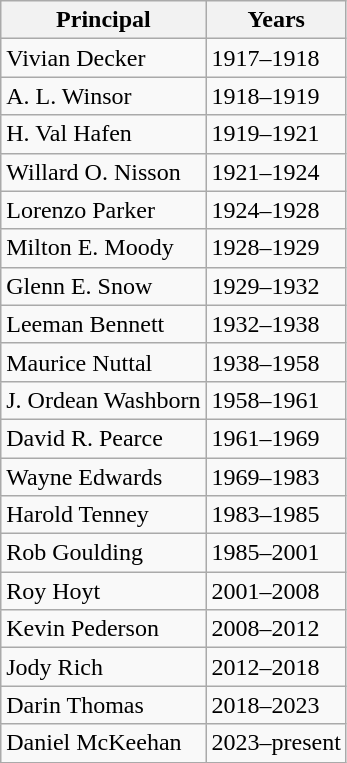<table class="wikitable">
<tr>
<th>Principal</th>
<th>Years </th>
</tr>
<tr>
<td>Vivian Decker</td>
<td>1917–1918</td>
</tr>
<tr>
<td>A. L. Winsor</td>
<td>1918–1919</td>
</tr>
<tr>
<td>H. Val Hafen</td>
<td>1919–1921</td>
</tr>
<tr>
<td>Willard O. Nisson</td>
<td>1921–1924</td>
</tr>
<tr>
<td>Lorenzo Parker</td>
<td>1924–1928</td>
</tr>
<tr>
<td>Milton E. Moody</td>
<td>1928–1929</td>
</tr>
<tr>
<td>Glenn E. Snow</td>
<td>1929–1932</td>
</tr>
<tr>
<td>Leeman Bennett</td>
<td>1932–1938</td>
</tr>
<tr>
<td>Maurice Nuttal</td>
<td>1938–1958</td>
</tr>
<tr>
<td>J. Ordean Washborn</td>
<td>1958–1961</td>
</tr>
<tr>
<td>David R. Pearce</td>
<td>1961–1969</td>
</tr>
<tr>
<td>Wayne Edwards</td>
<td>1969–1983</td>
</tr>
<tr>
<td>Harold Tenney</td>
<td>1983–1985</td>
</tr>
<tr>
<td>Rob Goulding</td>
<td>1985–2001</td>
</tr>
<tr>
<td>Roy Hoyt</td>
<td>2001–2008</td>
</tr>
<tr>
<td>Kevin Pederson</td>
<td>2008–2012</td>
</tr>
<tr>
<td>Jody Rich</td>
<td>2012–2018</td>
</tr>
<tr>
<td>Darin Thomas</td>
<td>2018–2023</td>
</tr>
<tr>
<td>Daniel McKeehan</td>
<td>2023–present</td>
</tr>
</table>
